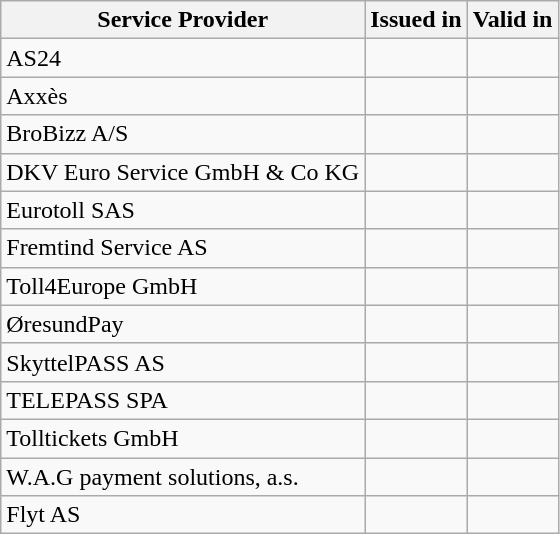<table class="wikitable">
<tr>
<th>Service Provider</th>
<th>Issued in</th>
<th>Valid in</th>
</tr>
<tr>
<td>AS24</td>
<td></td>
<td></td>
</tr>
<tr>
<td>Axxès</td>
<td></td>
<td></td>
</tr>
<tr>
<td>BroBizz A/S</td>
<td></td>
<td></td>
</tr>
<tr>
<td>DKV Euro Service GmbH & Co KG</td>
<td></td>
<td></td>
</tr>
<tr>
<td>Eurotoll SAS</td>
<td></td>
<td></td>
</tr>
<tr>
<td>Fremtind Service AS</td>
<td></td>
<td></td>
</tr>
<tr>
<td>Toll4Europe GmbH</td>
<td></td>
<td></td>
</tr>
<tr>
<td>ØresundPay</td>
<td></td>
<td></td>
</tr>
<tr>
<td>SkyttelPASS AS</td>
<td></td>
<td></td>
</tr>
<tr>
<td>TELEPASS SPA</td>
<td></td>
<td></td>
</tr>
<tr>
<td>Tolltickets GmbH</td>
<td></td>
<td></td>
</tr>
<tr>
<td>W.A.G payment solutions, a.s.</td>
<td></td>
<td></td>
</tr>
<tr>
<td>Flyt AS</td>
<td></td>
<td></td>
</tr>
</table>
